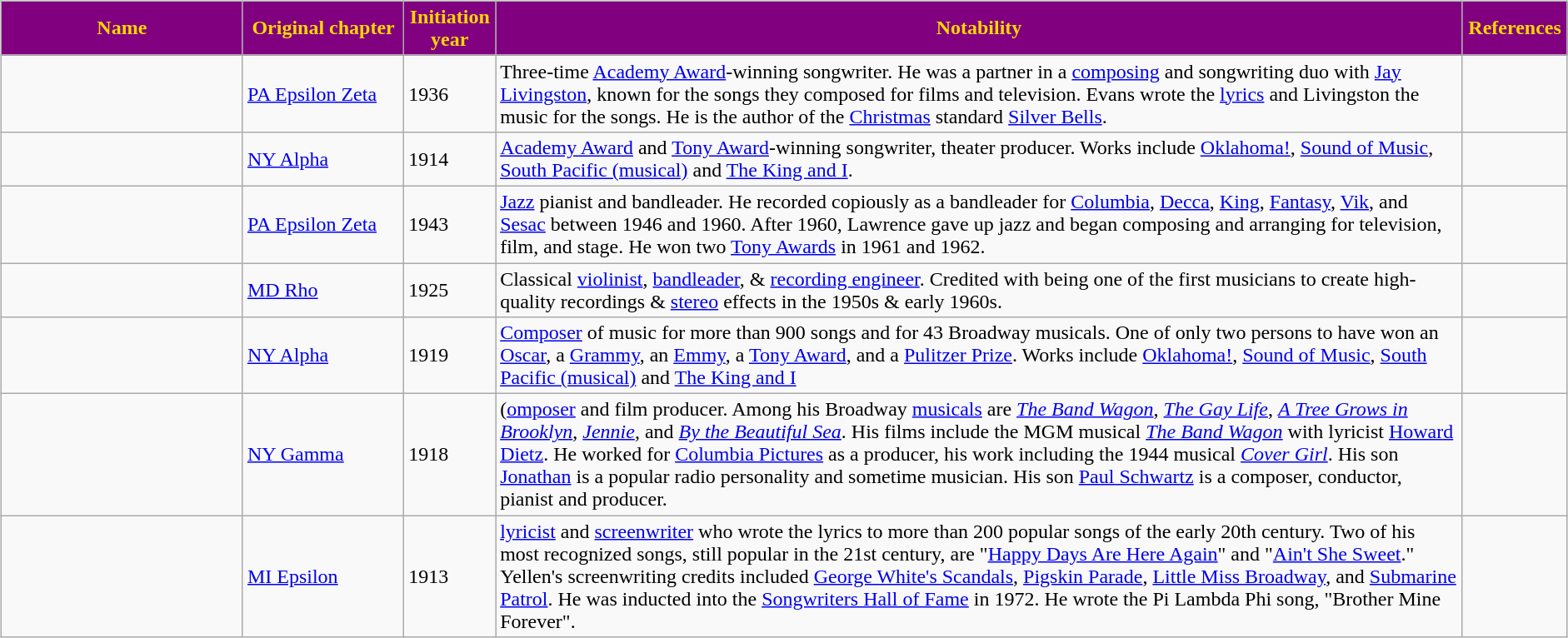<table style="width:100%;">
<tr valign="top">
<td style="width:100%;"><br><table class="wikitable sortable" style="width:100%;">
<tr>
<th style="width:15%; background:purple; color:gold;">Name</th>
<th style="width:10%; background:purple; color:gold;">Original chapter</th>
<th style="width:5%; background:purple; color:gold;">Initiation<br>year</th>
<th class="unsortable" style="width:60%; background:purple; color:gold;">Notability</th>
<th class="unsortable" style="width:5%; background:purple; color:gold;">References</th>
</tr>
<tr>
<td></td>
<td><a href='#'>PA Epsilon Zeta</a></td>
<td>1936</td>
<td>Three-time <a href='#'>Academy Award</a>-winning songwriter. He was a partner in a <a href='#'>composing</a> and songwriting duo with <a href='#'>Jay Livingston</a>, known for the songs they composed for films and television. Evans wrote the <a href='#'>lyrics</a> and Livingston the music for the songs. He is the author of the <a href='#'>Christmas</a> standard <a href='#'>Silver Bells</a>.</td>
<td></td>
</tr>
<tr>
<td> <small><br></small></td>
<td><a href='#'>NY Alpha</a></td>
<td>1914</td>
<td><a href='#'>Academy Award</a> and <a href='#'>Tony Award</a>-winning songwriter, theater producer. Works include <a href='#'>Oklahoma!</a>, <a href='#'>Sound of Music</a>, <a href='#'>South Pacific (musical)</a> and <a href='#'>The King and I</a>.</td>
<td></td>
</tr>
<tr>
<td> <small><br></small></td>
<td><a href='#'>PA Epsilon Zeta</a></td>
<td>1943</td>
<td><a href='#'>Jazz</a> pianist and bandleader. He recorded copiously as a bandleader for <a href='#'>Columbia</a>, <a href='#'>Decca</a>, <a href='#'>King</a>, <a href='#'>Fantasy</a>, <a href='#'>Vik</a>, and <a href='#'>Sesac</a> between 1946 and 1960. After 1960, Lawrence gave up jazz and began composing and arranging for television, film, and stage. He won two <a href='#'>Tony Awards</a> in 1961 and 1962.</td>
<td></td>
</tr>
<tr>
<td> <small><br></small></td>
<td><a href='#'>MD Rho</a></td>
<td>1925</td>
<td>Classical <a href='#'>violinist</a>, <a href='#'>bandleader</a>, & <a href='#'>recording engineer</a>. Credited with being one of the first musicians to create high-quality recordings & <a href='#'>stereo</a> effects in the 1950s & early 1960s.</td>
<td></td>
</tr>
<tr>
<td> <small><br></small></td>
<td><a href='#'>NY Alpha</a></td>
<td>1919</td>
<td><a href='#'>Composer</a> of music for more than 900 songs and for 43 Broadway musicals. One of only two persons to have won an <a href='#'>Oscar</a>, a <a href='#'>Grammy</a>, an <a href='#'>Emmy</a>, a <a href='#'>Tony Award</a>, and a <a href='#'>Pulitzer Prize</a>. Works include <a href='#'>Oklahoma!</a>, <a href='#'>Sound of Music</a>, <a href='#'>South Pacific (musical)</a> and <a href='#'>The King and I</a></td>
<td></td>
</tr>
<tr>
<td> <small><br></small></td>
<td><a href='#'>NY Gamma</a></td>
<td>1918</td>
<td>(<a href='#'>omposer</a> and film producer. Among his Broadway <a href='#'>musicals</a> are <em><a href='#'>The Band Wagon</a></em>, <em><a href='#'>The Gay Life</a></em>, <em><a href='#'>A Tree Grows in Brooklyn</a></em>, <em><a href='#'>Jennie</a></em>, and <em><a href='#'>By the Beautiful Sea</a></em>. His films include the MGM musical <em><a href='#'>The Band Wagon</a></em> with lyricist <a href='#'>Howard Dietz</a>. He worked for <a href='#'>Columbia Pictures</a> as a producer, his work including the 1944 musical <em><a href='#'>Cover Girl</a></em>. His son <a href='#'>Jonathan</a> is a popular radio personality and sometime musician. His son <a href='#'>Paul Schwartz</a> is a composer, conductor, pianist and producer.</td>
<td></td>
</tr>
<tr>
<td> <small><br></small></td>
<td><a href='#'>MI Epsilon</a></td>
<td>1913</td>
<td><a href='#'>lyricist</a> and <a href='#'>screenwriter</a> who wrote the lyrics to more than 200 popular songs of the early 20th century. Two of his most recognized songs, still popular in the 21st century, are "<a href='#'>Happy Days Are Here Again</a>" and "<a href='#'>Ain't She Sweet</a>." Yellen's screenwriting credits included <a href='#'>George White's Scandals</a>, <a href='#'>Pigskin Parade</a>, <a href='#'>Little Miss Broadway</a>, and <a href='#'>Submarine Patrol</a>. He was inducted into the <a href='#'>Songwriters Hall of Fame</a> in 1972. He wrote the Pi Lambda Phi song, "Brother Mine Forever".</td>
<td></td>
</tr>
</table>
</td>
<td><br>

</td>
</tr>
</table>
